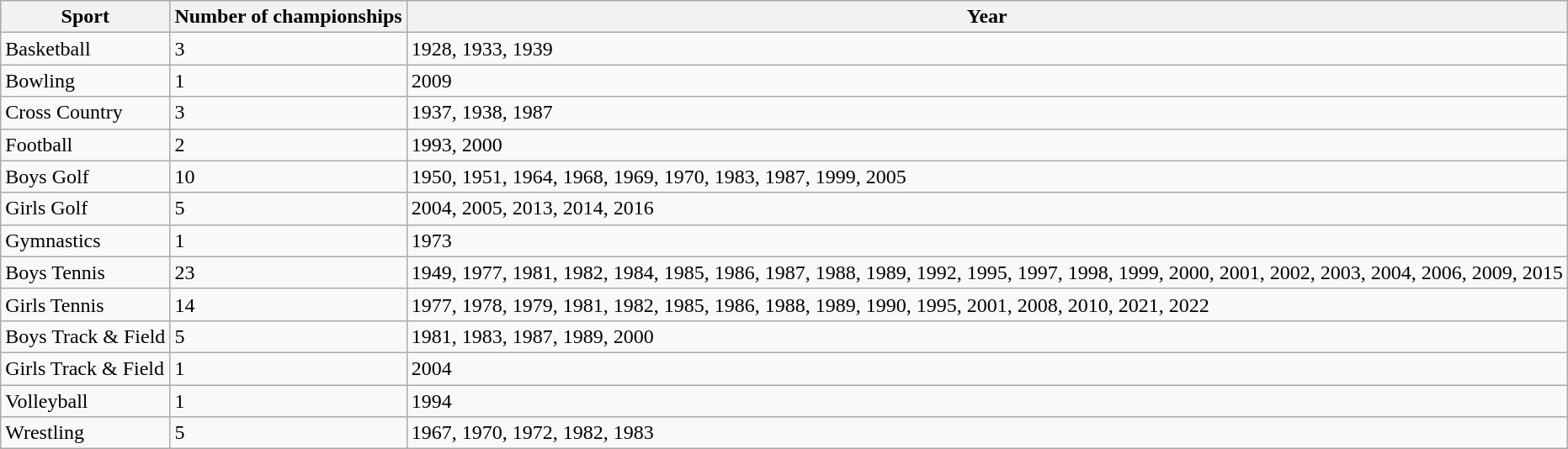<table class="wikitable">
<tr>
<th>Sport</th>
<th>Number of championships</th>
<th>Year</th>
</tr>
<tr>
<td>Basketball</td>
<td>3</td>
<td>1928, 1933, 1939</td>
</tr>
<tr>
<td>Bowling</td>
<td>1</td>
<td>2009</td>
</tr>
<tr>
<td>Cross Country</td>
<td>3</td>
<td>1937, 1938, 1987</td>
</tr>
<tr>
<td>Football</td>
<td>2</td>
<td>1993, 2000</td>
</tr>
<tr>
<td>Boys Golf</td>
<td>10</td>
<td>1950, 1951, 1964, 1968, 1969, 1970, 1983, 1987, 1999, 2005</td>
</tr>
<tr>
<td>Girls Golf</td>
<td>5</td>
<td>2004, 2005, 2013, 2014, 2016</td>
</tr>
<tr>
<td>Gymnastics</td>
<td>1</td>
<td>1973</td>
</tr>
<tr>
<td>Boys Tennis</td>
<td>23</td>
<td>1949, 1977, 1981, 1982, 1984, 1985, 1986, 1987, 1988, 1989, 1992, 1995, 1997, 1998, 1999, 2000, 2001, 2002, 2003, 2004, 2006, 2009, 2015</td>
</tr>
<tr>
<td>Girls Tennis</td>
<td>14</td>
<td>1977, 1978, 1979, 1981, 1982, 1985, 1986, 1988, 1989, 1990, 1995, 2001, 2008, 2010, 2021, 2022</td>
</tr>
<tr>
<td>Boys Track & Field</td>
<td>5</td>
<td>1981, 1983, 1987, 1989, 2000</td>
</tr>
<tr>
<td>Girls Track & Field</td>
<td>1</td>
<td>2004</td>
</tr>
<tr>
<td>Volleyball</td>
<td>1</td>
<td>1994</td>
</tr>
<tr>
<td>Wrestling</td>
<td>5</td>
<td>1967, 1970, 1972, 1982, 1983</td>
</tr>
</table>
